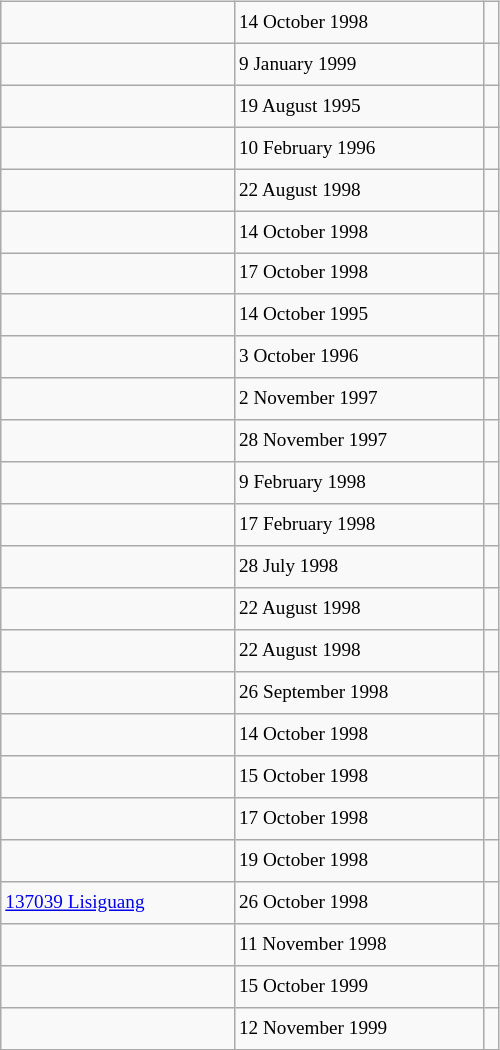<table class="wikitable" style="font-size: 80%; float: left; width: 26em; margin-right: 1em; height: 700px">
<tr>
<td></td>
<td>14 October 1998</td>
<td></td>
</tr>
<tr>
<td></td>
<td>9 January 1999</td>
<td></td>
</tr>
<tr>
<td></td>
<td>19 August 1995</td>
<td></td>
</tr>
<tr>
<td></td>
<td>10 February 1996</td>
<td></td>
</tr>
<tr>
<td></td>
<td>22 August 1998</td>
<td></td>
</tr>
<tr>
<td></td>
<td>14 October 1998</td>
<td></td>
</tr>
<tr>
<td></td>
<td>17 October 1998</td>
<td></td>
</tr>
<tr>
<td></td>
<td>14 October 1995</td>
<td></td>
</tr>
<tr>
<td></td>
<td>3 October 1996</td>
<td></td>
</tr>
<tr>
<td></td>
<td>2 November 1997</td>
<td></td>
</tr>
<tr>
<td></td>
<td>28 November 1997</td>
<td></td>
</tr>
<tr>
<td></td>
<td>9 February 1998</td>
<td></td>
</tr>
<tr>
<td></td>
<td>17 February 1998</td>
<td></td>
</tr>
<tr>
<td></td>
<td>28 July 1998</td>
<td></td>
</tr>
<tr>
<td></td>
<td>22 August 1998</td>
<td></td>
</tr>
<tr>
<td></td>
<td>22 August 1998</td>
<td></td>
</tr>
<tr>
<td></td>
<td>26 September 1998</td>
<td></td>
</tr>
<tr>
<td></td>
<td>14 October 1998</td>
<td></td>
</tr>
<tr>
<td></td>
<td>15 October 1998</td>
<td></td>
</tr>
<tr>
<td></td>
<td>17 October 1998</td>
<td></td>
</tr>
<tr>
<td></td>
<td>19 October 1998</td>
<td></td>
</tr>
<tr>
<td><a href='#'>137039 Lisiguang</a></td>
<td>26 October 1998</td>
<td></td>
</tr>
<tr>
<td></td>
<td>11 November 1998</td>
<td></td>
</tr>
<tr>
<td></td>
<td>15 October 1999</td>
<td></td>
</tr>
<tr>
<td></td>
<td>12 November 1999</td>
<td></td>
</tr>
</table>
